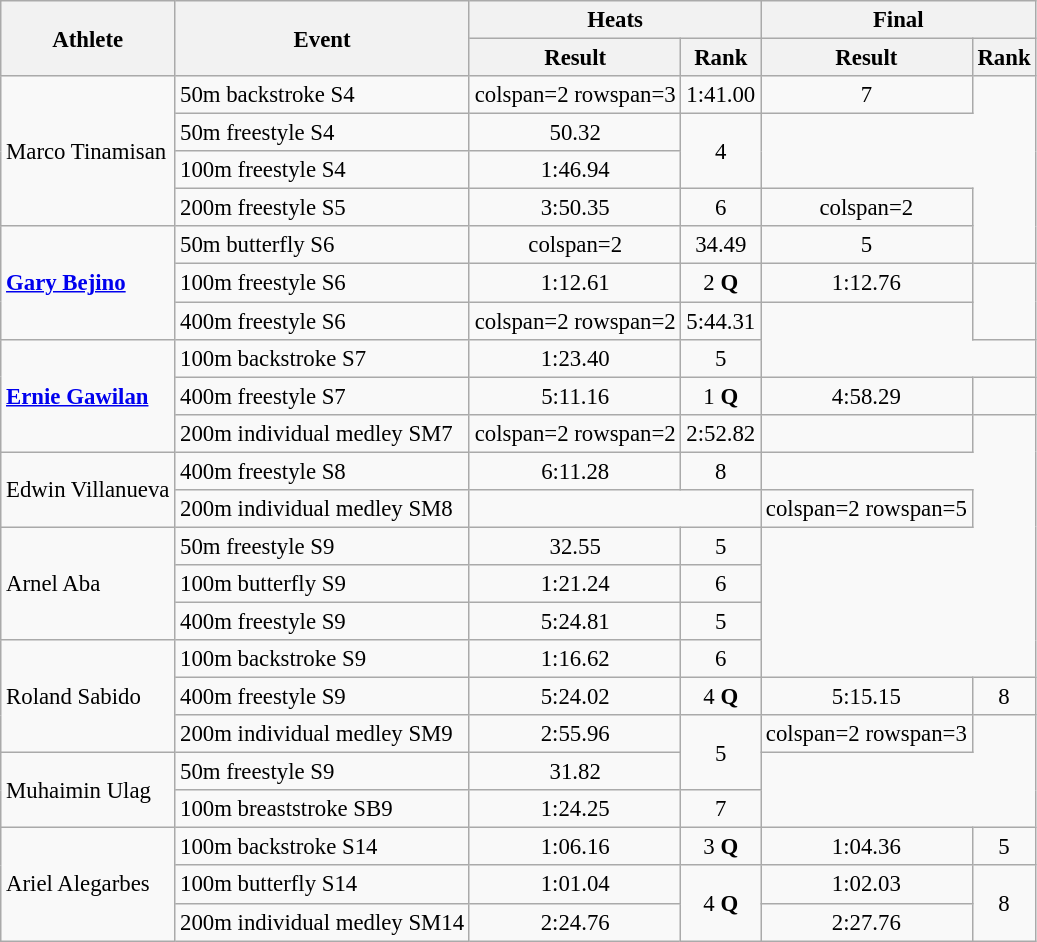<table class=wikitable style="font-size:95%">
<tr>
<th rowspan=2>Athlete</th>
<th rowspan=2>Event</th>
<th colspan=2>Heats</th>
<th colspan=2>Final</th>
</tr>
<tr>
<th>Result</th>
<th>Rank</th>
<th>Result</th>
<th>Rank</th>
</tr>
<tr align=center>
<td rowspan=4 align=left>Marco Tinamisan</td>
<td align=left>50m backstroke S4</td>
<td>colspan=2 rowspan=3 </td>
<td>1:41.00</td>
<td>7</td>
</tr>
<tr align=center>
<td align=left>50m freestyle S4</td>
<td>50.32</td>
<td rowspan=2>4</td>
</tr>
<tr align=center>
<td align=left>100m freestyle S4</td>
<td>1:46.94</td>
</tr>
<tr align=center>
<td align=left>200m freestyle S5</td>
<td>3:50.35</td>
<td>6</td>
<td>colspan=2 </td>
</tr>
<tr align=center>
<td rowspan=3 align=left><strong><a href='#'>Gary Bejino</a></strong></td>
<td align=left>50m butterfly S6</td>
<td>colspan=2 </td>
<td>34.49</td>
<td>5</td>
</tr>
<tr align=center>
<td align=left>100m freestyle S6</td>
<td>1:12.61</td>
<td>2 <strong>Q</strong></td>
<td>1:12.76</td>
<td rowspan=2></td>
</tr>
<tr align=center>
<td align=left>400m freestyle S6</td>
<td>colspan=2 rowspan=2 </td>
<td>5:44.31</td>
</tr>
<tr align=center>
<td rowspan=3 align=left><strong><a href='#'>Ernie Gawilan</a></strong></td>
<td align=left>100m backstroke S7</td>
<td>1:23.40</td>
<td>5</td>
</tr>
<tr align=center>
<td align=left>400m freestyle S7</td>
<td>5:11.16</td>
<td>1 <strong>Q</strong></td>
<td>4:58.29</td>
<td></td>
</tr>
<tr align=center>
<td align=left>200m individual medley SM7</td>
<td>colspan=2 rowspan=2 </td>
<td>2:52.82</td>
<td></td>
</tr>
<tr align=center>
<td rowspan=2 align=left>Edwin Villanueva</td>
<td align=left>400m freestyle S8</td>
<td>6:11.28</td>
<td>8</td>
</tr>
<tr align=center>
<td align=left>200m individual medley SM8</td>
<td colspan=2></td>
<td>colspan=2 rowspan=5 </td>
</tr>
<tr align=center>
<td rowspan=3 align=left>Arnel Aba</td>
<td align=left>50m freestyle S9</td>
<td>32.55</td>
<td>5</td>
</tr>
<tr align=center>
<td align=left>100m butterfly S9</td>
<td>1:21.24</td>
<td>6</td>
</tr>
<tr align=center>
<td align=left>400m freestyle S9</td>
<td>5:24.81</td>
<td>5 </td>
</tr>
<tr align=center>
<td rowspan=3 align=left>Roland Sabido</td>
<td align=left>100m backstroke S9</td>
<td>1:16.62</td>
<td>6 </td>
</tr>
<tr align=center>
<td align=left>400m freestyle S9</td>
<td>5:24.02</td>
<td>4 <strong>Q</strong></td>
<td>5:15.15</td>
<td>8</td>
</tr>
<tr align=center>
<td align=left>200m individual medley SM9</td>
<td>2:55.96</td>
<td rowspan=2>5</td>
<td>colspan=2 rowspan=3 </td>
</tr>
<tr align=center>
<td rowspan=2 align=left>Muhaimin Ulag</td>
<td align=left>50m freestyle S9</td>
<td>31.82</td>
</tr>
<tr align=center>
<td align=left>100m breaststroke SB9</td>
<td>1:24.25</td>
<td>7</td>
</tr>
<tr align=center>
<td rowspan=3 align=left>Ariel Alegarbes</td>
<td align=left>100m backstroke S14</td>
<td>1:06.16</td>
<td>3 <strong>Q</strong></td>
<td>1:04.36</td>
<td>5</td>
</tr>
<tr align=center>
<td align=left>100m butterfly S14</td>
<td>1:01.04</td>
<td rowspan=2>4 <strong>Q</strong></td>
<td>1:02.03</td>
<td rowspan=2>8</td>
</tr>
<tr align=center>
<td align=left>200m individual medley SM14</td>
<td>2:24.76</td>
<td>2:27.76</td>
</tr>
</table>
